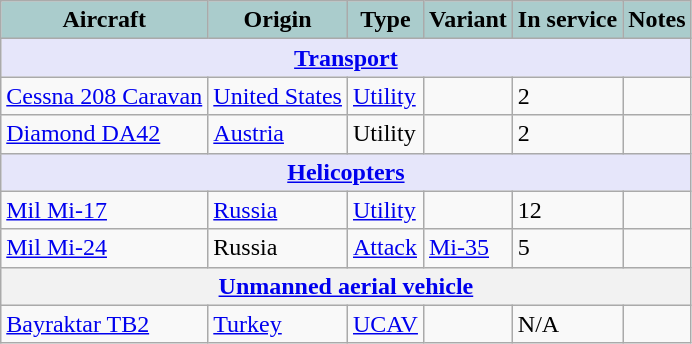<table class="wikitable">
<tr>
<th style="text-align:center; background:#acc;">Aircraft</th>
<th style="text-align: center; background:#acc;">Origin</th>
<th style="text-align:l center; background:#acc;">Type</th>
<th style="text-align:left; background:#acc;">Variant</th>
<th style="text-align:center; background:#acc;">In service</th>
<th style="text-align: center; background:#acc;">Notes</th>
</tr>
<tr>
<th colspan="6" style="align: center; background: lavender;"><a href='#'>Transport</a></th>
</tr>
<tr>
<td><a href='#'>Cessna 208 Caravan</a></td>
<td><a href='#'>United States</a></td>
<td><a href='#'>Utility</a></td>
<td></td>
<td>2</td>
<td></td>
</tr>
<tr>
<td><a href='#'>Diamond DA42</a></td>
<td><a href='#'>Austria</a></td>
<td>Utility</td>
<td></td>
<td>2</td>
<td></td>
</tr>
<tr>
<th style="align: center; background: lavender;" colspan="7"><a href='#'>Helicopters</a></th>
</tr>
<tr>
<td><a href='#'>Mil Mi-17</a></td>
<td><a href='#'>Russia</a></td>
<td><a href='#'>Utility</a></td>
<td></td>
<td>12</td>
<td></td>
</tr>
<tr>
<td><a href='#'>Mil Mi-24</a></td>
<td>Russia</td>
<td><a href='#'>Attack</a></td>
<td><a href='#'>Mi-35</a></td>
<td>5</td>
<td></td>
</tr>
<tr>
<th colspan="6"><a href='#'>Unmanned aerial vehicle</a></th>
</tr>
<tr>
<td><a href='#'>Bayraktar TB2</a></td>
<td><a href='#'>Turkey</a></td>
<td><a href='#'>UCAV</a></td>
<td></td>
<td>N/A</td>
<td></td>
</tr>
</table>
